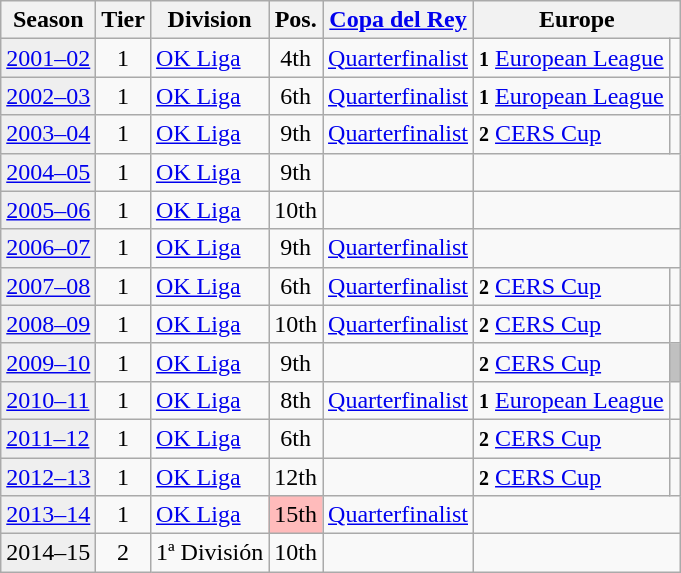<table class="wikitable">
<tr>
<th>Season</th>
<th>Tier</th>
<th>Division</th>
<th>Pos.</th>
<th><a href='#'>Copa del Rey</a></th>
<th colspan=2>Europe</th>
</tr>
<tr>
<td style="background:#efefef;"><a href='#'>2001–02</a></td>
<td align="center">1</td>
<td><a href='#'>OK Liga</a></td>
<td align="center">4th</td>
<td><a href='#'>Quarterfinalist</a></td>
<td><small><strong>1</strong></small> <a href='#'>European League</a></td>
<td align=center></td>
</tr>
<tr>
<td style="background:#efefef;"><a href='#'>2002–03</a></td>
<td align="center">1</td>
<td><a href='#'>OK Liga</a></td>
<td align="center">6th</td>
<td><a href='#'>Quarterfinalist</a></td>
<td><small><strong>1</strong></small> <a href='#'>European League</a></td>
<td align=center></td>
</tr>
<tr>
<td style="background:#efefef;"><a href='#'>2003–04</a></td>
<td align="center">1</td>
<td><a href='#'>OK Liga</a></td>
<td align="center">9th</td>
<td><a href='#'>Quarterfinalist</a></td>
<td><small><strong>2</strong></small> <a href='#'>CERS Cup</a></td>
<td align=center></td>
</tr>
<tr>
<td style="background:#efefef;"><a href='#'>2004–05</a></td>
<td align="center">1</td>
<td><a href='#'>OK Liga</a></td>
<td align="center">9th</td>
<td></td>
<td colspan=2></td>
</tr>
<tr>
<td style="background:#efefef;"><a href='#'>2005–06</a></td>
<td align="center">1</td>
<td><a href='#'>OK Liga</a></td>
<td align="center">10th</td>
<td></td>
<td colspan=2></td>
</tr>
<tr>
<td style="background:#efefef;"><a href='#'>2006–07</a></td>
<td align="center">1</td>
<td><a href='#'>OK Liga</a></td>
<td align="center">9th</td>
<td><a href='#'>Quarterfinalist</a></td>
<td colspan=2></td>
</tr>
<tr>
<td style="background:#efefef;"><a href='#'>2007–08</a></td>
<td align="center">1</td>
<td><a href='#'>OK Liga</a></td>
<td align="center">6th</td>
<td><a href='#'>Quarterfinalist</a></td>
<td><small><strong>2</strong></small> <a href='#'>CERS Cup</a></td>
<td align=center></td>
</tr>
<tr>
<td style="background:#efefef;"><a href='#'>2008–09</a></td>
<td align="center">1</td>
<td><a href='#'>OK Liga</a></td>
<td align="center">10th</td>
<td><a href='#'>Quarterfinalist</a></td>
<td><small><strong>2</strong></small> <a href='#'>CERS Cup</a></td>
<td align=center></td>
</tr>
<tr>
<td style="background:#efefef;"><a href='#'>2009–10</a></td>
<td align="center">1</td>
<td><a href='#'>OK Liga</a></td>
<td align="center">9th</td>
<td></td>
<td><small><strong>2</strong></small> <a href='#'>CERS Cup</a></td>
<td bgcolor=silver align=center></td>
</tr>
<tr>
<td style="background:#efefef;"><a href='#'>2010–11</a></td>
<td align="center">1</td>
<td><a href='#'>OK Liga</a></td>
<td align="center">8th</td>
<td><a href='#'>Quarterfinalist</a></td>
<td><small><strong>1</strong></small> <a href='#'>European League</a></td>
<td align=center></td>
</tr>
<tr>
<td style="background:#efefef;"><a href='#'>2011–12</a></td>
<td align="center">1</td>
<td><a href='#'>OK Liga</a></td>
<td align="center">6th</td>
<td></td>
<td><small><strong>2</strong></small> <a href='#'>CERS Cup</a></td>
<td align=center></td>
</tr>
<tr>
<td style="background:#efefef;"><a href='#'>2012–13</a></td>
<td align="center">1</td>
<td><a href='#'>OK Liga</a></td>
<td align="center">12th</td>
<td></td>
<td><small><strong>2</strong></small> <a href='#'>CERS Cup</a></td>
<td align=center></td>
</tr>
<tr>
<td style="background:#efefef;"><a href='#'>2013–14</a></td>
<td align="center">1</td>
<td><a href='#'>OK Liga</a></td>
<td align="center" bgcolor=#FFBBBB>15th</td>
<td><a href='#'>Quarterfinalist</a></td>
<td colspan=2></td>
</tr>
<tr>
<td style="background:#efefef;">2014–15</td>
<td align="center">2</td>
<td>1ª División</td>
<td align="center">10th</td>
<td></td>
<td colspan=2></td>
</tr>
</table>
